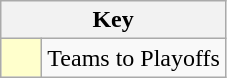<table class="wikitable" style="text-align: center;">
<tr>
<th colspan=2>Key</th>
</tr>
<tr>
<td style="background:#ffffcc; width:20px;"></td>
<td align=left>Teams to Playoffs</td>
</tr>
</table>
